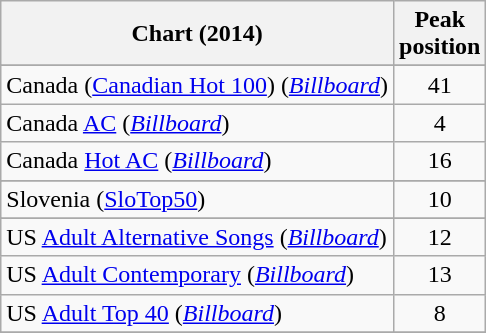<table class="wikitable sortable">
<tr>
<th>Chart (2014)</th>
<th>Peak<br>position</th>
</tr>
<tr>
</tr>
<tr>
</tr>
<tr>
<td>Canada (<a href='#'>Canadian Hot 100</a>) (<a href='#'><em>Billboard</em></a>)</td>
<td align=center>41</td>
</tr>
<tr>
<td>Canada <a href='#'>AC</a> (<a href='#'><em>Billboard</em></a>)</td>
<td align=center>4</td>
</tr>
<tr>
<td>Canada <a href='#'>Hot AC</a> (<a href='#'><em>Billboard</em></a>)</td>
<td align=center>16</td>
</tr>
<tr>
</tr>
<tr>
</tr>
<tr>
</tr>
<tr>
</tr>
<tr>
<td scope="row">Slovenia (<a href='#'>SloTop50</a>)</td>
<td align=center>10</td>
</tr>
<tr>
</tr>
<tr>
</tr>
<tr>
</tr>
<tr>
<td>US <a href='#'>Adult Alternative Songs</a> (<a href='#'><em>Billboard</em></a>)</td>
<td align=center>12</td>
</tr>
<tr>
<td>US <a href='#'>Adult Contemporary</a> (<a href='#'><em>Billboard</em></a>)</td>
<td align=center>13</td>
</tr>
<tr>
<td>US <a href='#'>Adult Top 40</a> (<a href='#'><em>Billboard</em></a>)</td>
<td align=center>8</td>
</tr>
<tr>
</tr>
</table>
